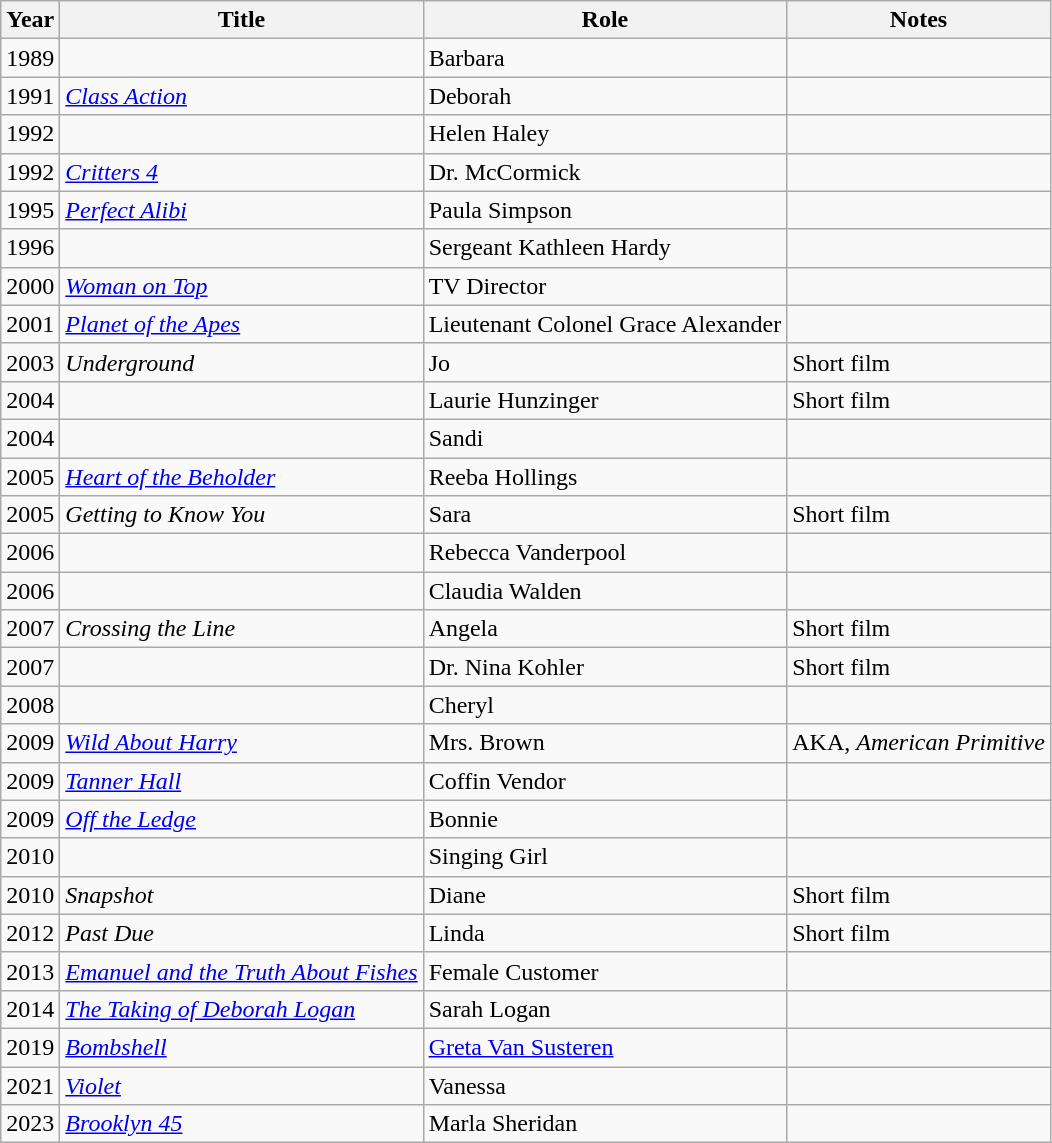<table class="wikitable sortable">
<tr>
<th>Year</th>
<th>Title</th>
<th>Role</th>
<th class="unsortable">Notes</th>
</tr>
<tr>
<td>1989</td>
<td><em></em></td>
<td>Barbara</td>
<td></td>
</tr>
<tr>
<td>1991</td>
<td><em><a href='#'>Class Action</a></em></td>
<td>Deborah</td>
<td></td>
</tr>
<tr>
<td>1992</td>
<td><em></em></td>
<td>Helen Haley</td>
<td></td>
</tr>
<tr>
<td>1992</td>
<td><em><a href='#'>Critters 4</a></em></td>
<td>Dr. McCormick</td>
<td></td>
</tr>
<tr>
<td>1995</td>
<td><em><a href='#'>Perfect Alibi</a></em></td>
<td>Paula Simpson</td>
<td></td>
</tr>
<tr>
<td>1996</td>
<td><em></em></td>
<td>Sergeant Kathleen Hardy</td>
<td></td>
</tr>
<tr>
<td>2000</td>
<td><em><a href='#'>Woman on Top</a></em></td>
<td>TV Director</td>
<td></td>
</tr>
<tr>
<td>2001</td>
<td><em><a href='#'>Planet of the Apes</a></em></td>
<td>Lieutenant Colonel Grace Alexander</td>
<td></td>
</tr>
<tr>
<td>2003</td>
<td><em>Underground</em></td>
<td>Jo</td>
<td>Short film</td>
</tr>
<tr>
<td>2004</td>
<td><em></em></td>
<td>Laurie Hunzinger</td>
<td>Short film</td>
</tr>
<tr>
<td>2004</td>
<td><em></em></td>
<td>Sandi</td>
<td></td>
</tr>
<tr>
<td>2005</td>
<td><em><a href='#'>Heart of the Beholder</a></em></td>
<td>Reeba Hollings</td>
<td></td>
</tr>
<tr>
<td>2005</td>
<td><em>Getting to Know You</em></td>
<td>Sara</td>
<td>Short film</td>
</tr>
<tr>
<td>2006</td>
<td><em></em></td>
<td>Rebecca Vanderpool</td>
<td></td>
</tr>
<tr>
<td>2006</td>
<td><em></em></td>
<td>Claudia Walden</td>
<td></td>
</tr>
<tr>
<td>2007</td>
<td><em>Crossing the Line</em></td>
<td>Angela</td>
<td>Short film</td>
</tr>
<tr>
<td>2007</td>
<td><em></em></td>
<td>Dr. Nina Kohler</td>
<td>Short film</td>
</tr>
<tr>
<td>2008</td>
<td><em></em></td>
<td>Cheryl</td>
<td></td>
</tr>
<tr>
<td>2009</td>
<td><em><a href='#'>Wild About Harry</a></em></td>
<td>Mrs. Brown</td>
<td>AKA, <em>American Primitive</em></td>
</tr>
<tr>
<td>2009</td>
<td><em><a href='#'>Tanner Hall</a></em></td>
<td>Coffin Vendor</td>
<td></td>
</tr>
<tr>
<td>2009</td>
<td><em><a href='#'>Off the Ledge</a></em></td>
<td>Bonnie</td>
<td></td>
</tr>
<tr>
<td>2010</td>
<td><em></em></td>
<td>Singing Girl</td>
<td></td>
</tr>
<tr>
<td>2010</td>
<td><em>Snapshot</em></td>
<td>Diane</td>
<td>Short film</td>
</tr>
<tr>
<td>2012</td>
<td><em>Past Due</em></td>
<td>Linda</td>
<td>Short film</td>
</tr>
<tr>
<td>2013</td>
<td><em><a href='#'>Emanuel and the Truth About Fishes</a></em></td>
<td>Female Customer</td>
<td></td>
</tr>
<tr>
<td>2014</td>
<td><em><a href='#'>The Taking of Deborah Logan</a></em></td>
<td>Sarah Logan</td>
<td></td>
</tr>
<tr>
<td>2019</td>
<td><em><a href='#'>Bombshell</a></em></td>
<td><a href='#'>Greta Van Susteren</a></td>
<td></td>
</tr>
<tr>
<td>2021</td>
<td><em><a href='#'>Violet</a></em></td>
<td>Vanessa</td>
<td></td>
</tr>
<tr>
<td>2023</td>
<td><em><a href='#'>Brooklyn 45</a></em></td>
<td>Marla Sheridan</td>
<td></td>
</tr>
</table>
